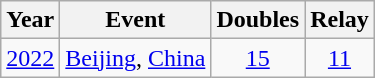<table class="wikitable sortable" style="text-align:center;">
<tr>
<th>Year</th>
<th>Event</th>
<th>Doubles</th>
<th>Relay</th>
</tr>
<tr>
<td><a href='#'>2022</a></td>
<td style="text-align:left;"> <a href='#'>Beijing</a>, <a href='#'>China</a></td>
<td><a href='#'>15</a></td>
<td><a href='#'>11</a></td>
</tr>
</table>
